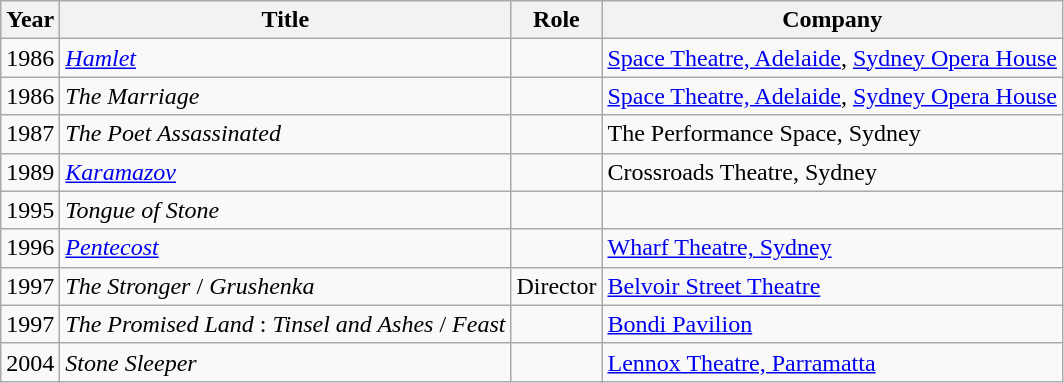<table class="wikitable">
<tr>
<th>Year</th>
<th>Title</th>
<th>Role</th>
<th>Company</th>
</tr>
<tr>
<td>1986</td>
<td><em><a href='#'>Hamlet</a></em></td>
<td></td>
<td><a href='#'>Space Theatre, Adelaide</a>, <a href='#'>Sydney Opera House</a></td>
</tr>
<tr>
<td>1986</td>
<td><em>The Marriage</em></td>
<td></td>
<td><a href='#'>Space Theatre, Adelaide</a>, <a href='#'>Sydney Opera House</a></td>
</tr>
<tr>
<td>1987</td>
<td><em>The Poet Assassinated</em></td>
<td></td>
<td>The Performance Space, Sydney</td>
</tr>
<tr>
<td>1989</td>
<td><em><a href='#'>Karamazov</a></em></td>
<td></td>
<td>Crossroads Theatre, Sydney</td>
</tr>
<tr>
<td>1995</td>
<td><em>Tongue of Stone</em></td>
<td></td>
<td></td>
</tr>
<tr>
<td>1996</td>
<td><em><a href='#'>Pentecost</a></em></td>
<td></td>
<td><a href='#'>Wharf Theatre, Sydney</a></td>
</tr>
<tr>
<td>1997</td>
<td><em>The Stronger</em> / <em>Grushenka</em></td>
<td>Director</td>
<td><a href='#'>Belvoir Street Theatre</a></td>
</tr>
<tr>
<td>1997</td>
<td><em>The Promised Land</em> : <em>Tinsel and Ashes</em> / <em>Feast</em></td>
<td></td>
<td><a href='#'>Bondi Pavilion</a></td>
</tr>
<tr>
<td>2004</td>
<td><em>Stone Sleeper</em></td>
<td></td>
<td><a href='#'>Lennox Theatre, Parramatta</a></td>
</tr>
</table>
